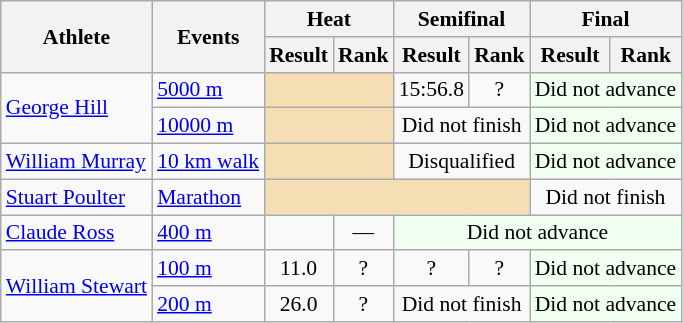<table class=wikitable style="font-size:90%">
<tr>
<th rowspan="2">Athlete</th>
<th rowspan="2">Events</th>
<th colspan="2">Heat</th>
<th colspan="2">Semifinal</th>
<th colspan="2">Final</th>
</tr>
<tr>
<th>Result</th>
<th>Rank</th>
<th>Result</th>
<th>Rank</th>
<th>Result</th>
<th>Rank</th>
</tr>
<tr>
<td rowspan=2><a href='#'>George Hill</a></td>
<td><a href='#'>5000 m</a></td>
<td colspan=2 bgcolor=wheat></td>
<td align=center>15:56.8</td>
<td align=center>?</td>
<td align=center colspan=2 bgcolor=honeydew>Did not advance</td>
</tr>
<tr>
<td><a href='#'>10000 m</a></td>
<td colspan=2 bgcolor=wheat></td>
<td align=center colspan=2>Did not finish</td>
<td align=center colspan=2 bgcolor=honeydew>Did not advance</td>
</tr>
<tr>
<td><a href='#'>William Murray</a></td>
<td><a href='#'>10 km walk</a></td>
<td colspan=2 bgcolor=wheat></td>
<td align=center colspan=2>Disqualified</td>
<td align=center colspan=2 bgcolor=honeydew>Did not advance</td>
</tr>
<tr>
<td><a href='#'>Stuart Poulter</a></td>
<td><a href='#'>Marathon</a></td>
<td colspan=4 bgcolor=wheat></td>
<td align=center colspan=2>Did not finish</td>
</tr>
<tr>
<td><a href='#'>Claude Ross</a></td>
<td><a href='#'>400 m</a></td>
<td align=center></td>
<td align=center>—</td>
<td align=center colspan=4 bgcolor=honeydew>Did not advance</td>
</tr>
<tr>
<td rowspan=2><a href='#'>William Stewart</a></td>
<td><a href='#'>100 m</a></td>
<td align=center>11.0</td>
<td align=center>?</td>
<td align=center>?</td>
<td align=center>?</td>
<td align=center colspan=2 bgcolor=honeydew>Did not advance</td>
</tr>
<tr>
<td><a href='#'>200 m</a></td>
<td align=center>26.0</td>
<td align=center>?</td>
<td align=center colspan=2>Did not finish</td>
<td align=center colspan=2 bgcolor=honeydew>Did not advance</td>
</tr>
</table>
